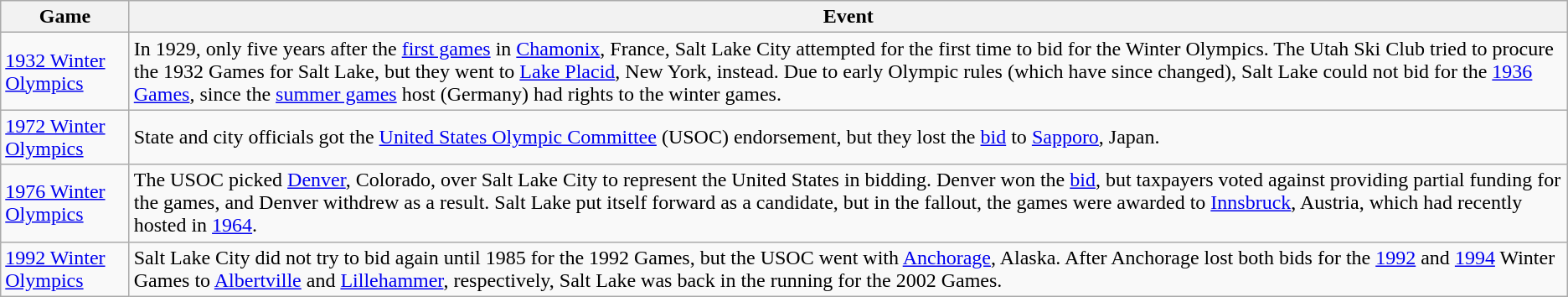<table class="wikitable">
<tr>
<th>Game</th>
<th>Event</th>
</tr>
<tr>
<td><a href='#'>1932 Winter Olympics</a></td>
<td>In 1929, only five years after the <a href='#'>first games</a> in <a href='#'>Chamonix</a>, France, Salt Lake City attempted for the first time to bid for the Winter Olympics. The Utah Ski Club tried to procure the 1932 Games for Salt Lake, but they went to <a href='#'>Lake Placid</a>, New York, instead. Due to early Olympic rules (which have since changed), Salt Lake could not bid for the <a href='#'>1936 Games</a>, since the <a href='#'>summer games</a> host (Germany) had rights to the winter games.</td>
</tr>
<tr>
<td><a href='#'>1972 Winter Olympics</a></td>
<td>State and city officials got the <a href='#'>United States Olympic Committee</a> (USOC) endorsement, but they lost the <a href='#'>bid</a> to <a href='#'>Sapporo</a>, Japan.</td>
</tr>
<tr>
<td><a href='#'>1976 Winter Olympics</a></td>
<td>The USOC picked <a href='#'>Denver</a>, Colorado, over Salt Lake City to represent the United States in bidding. Denver won the <a href='#'>bid</a>, but taxpayers voted against providing partial funding for the games, and Denver withdrew as a result. Salt Lake put itself forward as a candidate, but in the fallout, the games were awarded to <a href='#'>Innsbruck</a>, Austria, which had recently hosted in <a href='#'>1964</a>.</td>
</tr>
<tr>
<td><a href='#'>1992 Winter Olympics</a></td>
<td>Salt Lake City did not try to bid again until 1985 for the 1992 Games, but the USOC went with <a href='#'>Anchorage</a>, Alaska. After Anchorage lost both bids for the <a href='#'>1992</a> and <a href='#'>1994</a> Winter Games to <a href='#'>Albertville</a> and <a href='#'>Lillehammer</a>, respectively, Salt Lake was back in the running for the 2002 Games.</td>
</tr>
</table>
